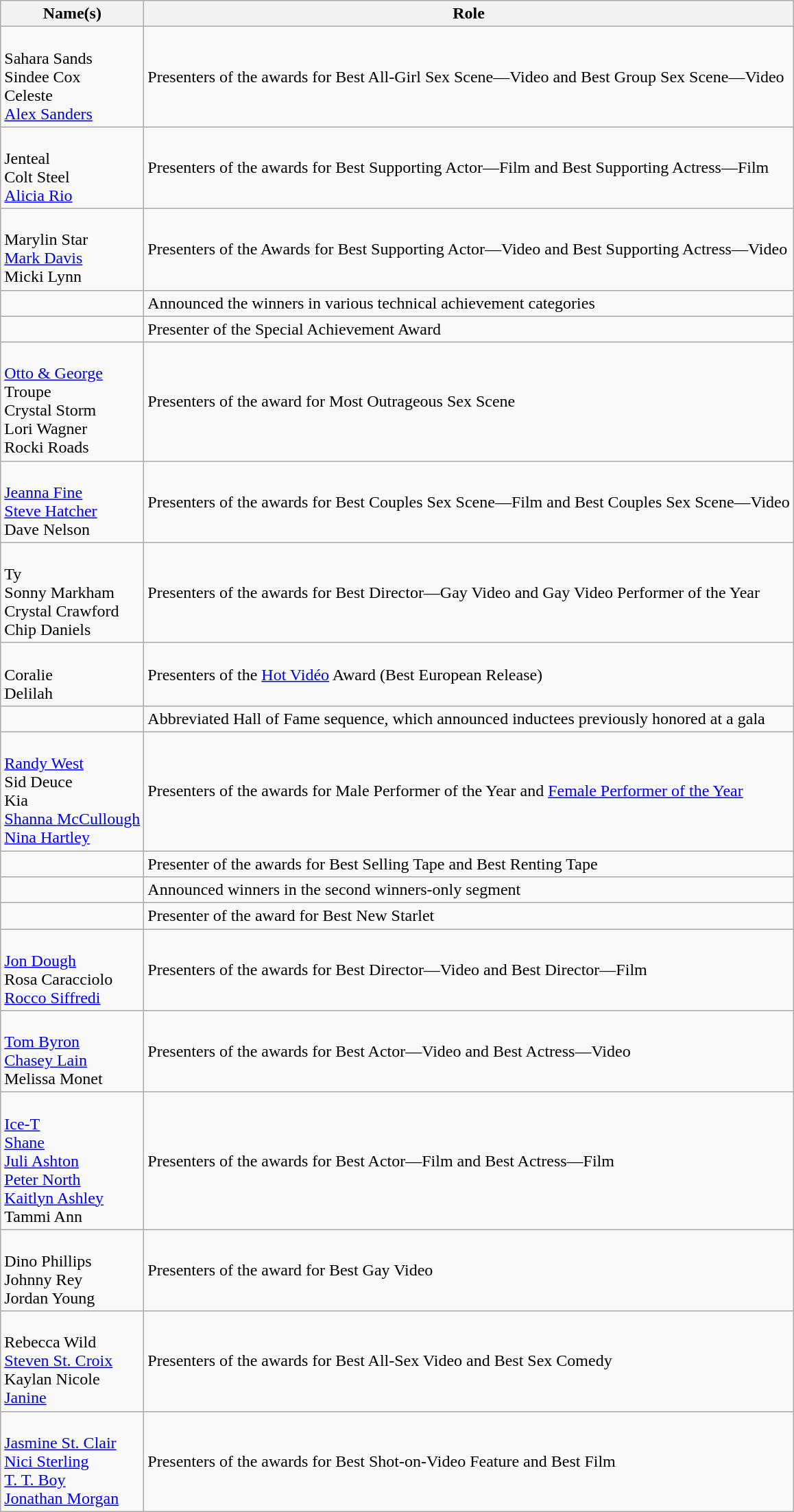<table class="wikitable sortable">
<tr>
<th>Name(s)</th>
<th>Role</th>
</tr>
<tr>
<td><br>Sahara Sands<br>Sindee Cox<br>Celeste<br><a href='#'>Alex Sanders</a></td>
<td>Presenters of the awards for Best All-Girl Sex Scene—Video and Best Group Sex Scene—Video</td>
</tr>
<tr>
<td><br>Jenteal<br>Colt Steel<br><a href='#'>Alicia Rio</a></td>
<td>Presenters of the awards for Best Supporting Actor—Film and Best Supporting Actress—Film</td>
</tr>
<tr>
<td><br>Marylin Star<br><a href='#'>Mark Davis</a><br>Micki Lynn</td>
<td>Presenters of the Awards for Best Supporting Actor—Video and Best Supporting Actress—Video</td>
</tr>
<tr>
<td></td>
<td>Announced the winners in various technical achievement categories</td>
</tr>
<tr>
<td></td>
<td>Presenter of the Special Achievement Award</td>
</tr>
<tr>
<td><br><a href='#'>Otto & George</a><br>Troupe<br>Crystal Storm<br>Lori Wagner<br>Rocki Roads</td>
<td>Presenters of the award for Most Outrageous Sex Scene</td>
</tr>
<tr>
<td><br><a href='#'>Jeanna Fine</a><br><a href='#'>Steve Hatcher</a><br>Dave Nelson</td>
<td>Presenters of the awards for Best Couples Sex Scene—Film and Best Couples Sex Scene—Video</td>
</tr>
<tr>
<td><br>Ty<br>Sonny Markham<br>Crystal Crawford<br>Chip Daniels</td>
<td>Presenters of the awards for Best Director—Gay Video and Gay Video Performer of the Year</td>
</tr>
<tr>
<td><br>Coralie<br>Delilah</td>
<td>Presenters of the <a href='#'>Hot Vidéo</a> Award (Best European Release)</td>
</tr>
<tr>
<td><br></td>
<td>Abbreviated Hall of Fame sequence, which announced inductees previously honored at a gala</td>
</tr>
<tr>
<td><br><a href='#'>Randy West</a><br>Sid Deuce<br>Kia<br><a href='#'>Shanna McCullough</a><br><a href='#'>Nina Hartley</a></td>
<td>Presenters of the awards for Male Performer of the Year and <a href='#'>Female Performer of the Year</a></td>
</tr>
<tr>
<td></td>
<td>Presenter of the awards for Best Selling Tape and Best Renting Tape</td>
</tr>
<tr>
<td></td>
<td>Announced winners in the second winners-only segment</td>
</tr>
<tr>
<td></td>
<td>Presenter of the award for Best New Starlet</td>
</tr>
<tr>
<td><br><a href='#'>Jon Dough</a><br>Rosa Caracciolo<br><a href='#'>Rocco Siffredi</a></td>
<td>Presenters of the awards for Best Director—Video and Best Director—Film</td>
</tr>
<tr>
<td><br><a href='#'>Tom Byron</a><br><a href='#'>Chasey Lain</a><br>Melissa Monet</td>
<td>Presenters of the awards for Best Actor—Video and Best Actress—Video</td>
</tr>
<tr>
<td><br><a href='#'>Ice-T</a><br><a href='#'>Shane</a><br><a href='#'>Juli Ashton</a><br><a href='#'>Peter North</a><br><a href='#'>Kaitlyn Ashley</a><br>Tammi Ann</td>
<td>Presenters of the awards for Best Actor—Film and Best Actress—Film</td>
</tr>
<tr>
<td><br>Dino Phillips<br>Johnny Rey<br>Jordan Young</td>
<td>Presenters of the award for Best Gay Video</td>
</tr>
<tr>
<td><br>Rebecca Wild<br><a href='#'>Steven St. Croix</a><br>Kaylan Nicole<br><a href='#'>Janine</a></td>
<td>Presenters of the awards for Best All-Sex Video and Best Sex Comedy</td>
</tr>
<tr>
<td><br><a href='#'>Jasmine St. Clair</a><br><a href='#'>Nici Sterling</a><br><a href='#'>T. T. Boy</a><br><a href='#'>Jonathan Morgan</a></td>
<td>Presenters of the awards for Best Shot-on-Video Feature and Best Film</td>
</tr>
</table>
